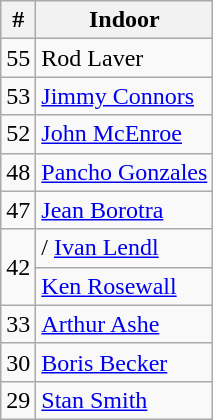<table class=wikitable style="display:inline-table;">
<tr>
<th>#</th>
<th>Indoor</th>
</tr>
<tr>
<td>55</td>
<td> Rod Laver</td>
</tr>
<tr>
<td>53</td>
<td> <a href='#'>Jimmy Connors</a></td>
</tr>
<tr>
<td>52</td>
<td> <a href='#'>John McEnroe</a></td>
</tr>
<tr>
<td>48</td>
<td> <a href='#'>Pancho Gonzales</a></td>
</tr>
<tr>
<td>47</td>
<td> <a href='#'>Jean Borotra</a></td>
</tr>
<tr>
<td rowspan="2">42</td>
<td>/ <a href='#'>Ivan Lendl</a></td>
</tr>
<tr>
<td> <a href='#'>Ken Rosewall</a></td>
</tr>
<tr>
<td>33</td>
<td> <a href='#'>Arthur Ashe</a></td>
</tr>
<tr>
<td>30</td>
<td> <a href='#'>Boris Becker</a></td>
</tr>
<tr>
<td>29</td>
<td> <a href='#'>Stan Smith</a></td>
</tr>
</table>
